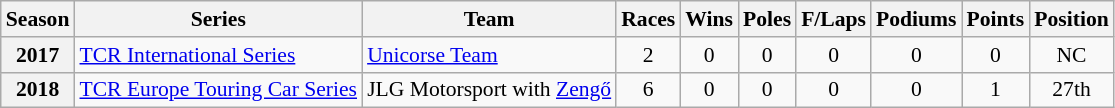<table class="wikitable" style="font-size: 90%; text-align:center">
<tr>
<th>Season</th>
<th>Series</th>
<th>Team</th>
<th>Races</th>
<th>Wins</th>
<th>Poles</th>
<th>F/Laps</th>
<th>Podiums</th>
<th>Points</th>
<th>Position</th>
</tr>
<tr>
<th>2017</th>
<td align=left><a href='#'>TCR International Series</a></td>
<td align=left><a href='#'>Unicorse Team</a></td>
<td>2</td>
<td>0</td>
<td>0</td>
<td>0</td>
<td>0</td>
<td>0</td>
<td>NC</td>
</tr>
<tr>
<th>2018</th>
<td align=left><a href='#'>TCR Europe Touring Car Series</a></td>
<td align=left>JLG Motorsport with <a href='#'>Zengő</a></td>
<td>6</td>
<td>0</td>
<td>0</td>
<td>0</td>
<td>0</td>
<td>1</td>
<td>27th</td>
</tr>
</table>
